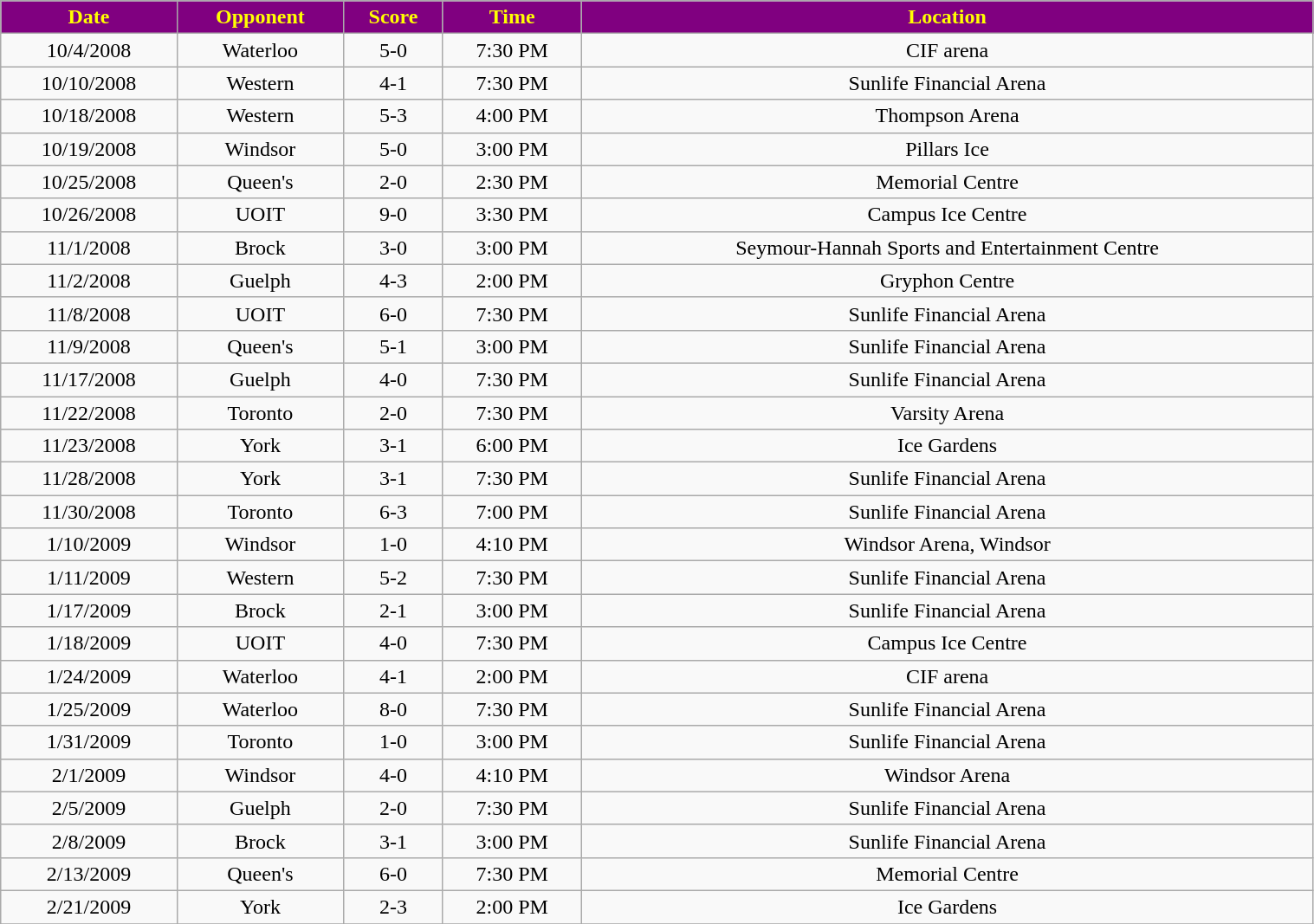<table class="wikitable" width="80%">
<tr align="center"  style="background:purple;color:yellow;">
<td><strong>Date</strong></td>
<td><strong>Opponent</strong></td>
<td><strong>Score</strong></td>
<td><strong>Time</strong></td>
<td><strong>Location</strong></td>
</tr>
<tr align="center" bgcolor="">
<td>10/4/2008</td>
<td>Waterloo</td>
<td>5-0</td>
<td>7:30 PM</td>
<td>CIF arena</td>
</tr>
<tr align="center" bgcolor="">
<td>10/10/2008</td>
<td>Western</td>
<td>4-1</td>
<td>7:30 PM</td>
<td>Sunlife Financial Arena</td>
</tr>
<tr align="center" bgcolor="">
<td>10/18/2008</td>
<td>Western</td>
<td>5-3</td>
<td>4:00 PM</td>
<td>Thompson Arena</td>
</tr>
<tr align="center" bgcolor="">
<td>10/19/2008</td>
<td>Windsor</td>
<td>5-0</td>
<td>3:00 PM</td>
<td>Pillars Ice</td>
</tr>
<tr align="center" bgcolor="">
<td>10/25/2008</td>
<td>Queen's</td>
<td>2-0</td>
<td>2:30 PM</td>
<td>Memorial Centre</td>
</tr>
<tr align="center" bgcolor="">
<td>10/26/2008</td>
<td>UOIT</td>
<td>9-0</td>
<td>3:30 PM</td>
<td>Campus Ice Centre</td>
</tr>
<tr align="center" bgcolor="">
<td>11/1/2008</td>
<td>Brock</td>
<td>3-0</td>
<td>3:00 PM</td>
<td>Seymour-Hannah Sports and Entertainment Centre</td>
</tr>
<tr align="center" bgcolor="">
<td>11/2/2008</td>
<td>Guelph</td>
<td>4-3</td>
<td>2:00 PM</td>
<td>Gryphon Centre</td>
</tr>
<tr align="center" bgcolor="">
<td>11/8/2008</td>
<td>UOIT</td>
<td>6-0</td>
<td>7:30 PM</td>
<td>Sunlife Financial Arena</td>
</tr>
<tr align="center" bgcolor="">
<td>11/9/2008</td>
<td>Queen's</td>
<td>5-1</td>
<td>3:00 PM</td>
<td>Sunlife Financial Arena</td>
</tr>
<tr align="center" bgcolor="">
<td>11/17/2008</td>
<td>Guelph</td>
<td>4-0</td>
<td>7:30 PM</td>
<td>Sunlife Financial Arena</td>
</tr>
<tr align="center" bgcolor="">
<td>11/22/2008</td>
<td>Toronto</td>
<td>2-0</td>
<td>7:30 PM</td>
<td>Varsity Arena</td>
</tr>
<tr align="center" bgcolor="">
<td>11/23/2008</td>
<td>York</td>
<td>3-1</td>
<td>6:00 PM</td>
<td>Ice Gardens</td>
</tr>
<tr align="center" bgcolor="">
<td>11/28/2008</td>
<td>York</td>
<td>3-1</td>
<td>7:30 PM</td>
<td>Sunlife Financial Arena</td>
</tr>
<tr align="center" bgcolor="">
<td>11/30/2008</td>
<td>Toronto</td>
<td>6-3</td>
<td>7:00 PM</td>
<td>Sunlife Financial Arena</td>
</tr>
<tr align="center" bgcolor="">
<td>1/10/2009</td>
<td>Windsor</td>
<td>1-0</td>
<td>4:10 PM</td>
<td>Windsor Arena, Windsor</td>
</tr>
<tr align="center" bgcolor="">
<td>1/11/2009</td>
<td>Western</td>
<td>5-2</td>
<td>7:30 PM</td>
<td>Sunlife Financial Arena</td>
</tr>
<tr align="center" bgcolor="">
<td>1/17/2009</td>
<td>Brock</td>
<td>2-1</td>
<td>3:00 PM</td>
<td>Sunlife Financial Arena</td>
</tr>
<tr align="center" bgcolor="">
<td>1/18/2009</td>
<td>UOIT</td>
<td>4-0</td>
<td>7:30 PM</td>
<td>Campus Ice Centre</td>
</tr>
<tr align="center" bgcolor="">
<td>1/24/2009</td>
<td>Waterloo</td>
<td>4-1</td>
<td>2:00 PM</td>
<td>CIF arena</td>
</tr>
<tr align="center" bgcolor="">
<td>1/25/2009</td>
<td>Waterloo</td>
<td>8-0</td>
<td>7:30 PM</td>
<td>Sunlife Financial Arena</td>
</tr>
<tr align="center" bgcolor="">
<td>1/31/2009</td>
<td>Toronto</td>
<td>1-0</td>
<td>3:00 PM</td>
<td>Sunlife Financial Arena</td>
</tr>
<tr align="center" bgcolor="">
<td>2/1/2009</td>
<td>Windsor</td>
<td>4-0</td>
<td>4:10 PM</td>
<td>Windsor Arena</td>
</tr>
<tr align="center" bgcolor="">
<td>2/5/2009</td>
<td>Guelph</td>
<td>2-0</td>
<td>7:30 PM</td>
<td>Sunlife Financial Arena</td>
</tr>
<tr align="center" bgcolor="">
<td>2/8/2009</td>
<td>Brock</td>
<td>3-1</td>
<td>3:00 PM</td>
<td>Sunlife Financial Arena</td>
</tr>
<tr align="center" bgcolor="">
<td>2/13/2009</td>
<td>Queen's</td>
<td>6-0</td>
<td>7:30 PM</td>
<td>Memorial Centre</td>
</tr>
<tr align="center" bgcolor="">
<td>2/21/2009</td>
<td>York</td>
<td>2-3</td>
<td>2:00 PM</td>
<td>Ice Gardens</td>
</tr>
<tr align="center" bgcolor="">
</tr>
</table>
